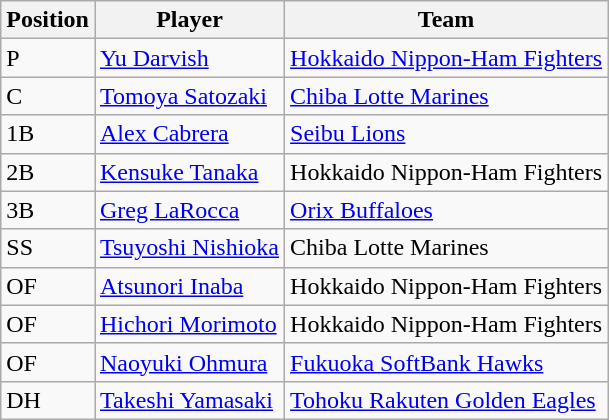<table class="wikitable">
<tr>
<th>Position</th>
<th>Player</th>
<th>Team</th>
</tr>
<tr>
<td>P</td>
<td><a href='#'>Yu Darvish</a></td>
<td><a href='#'>Hokkaido Nippon-Ham Fighters</a></td>
</tr>
<tr>
<td>C</td>
<td><a href='#'>Tomoya Satozaki</a></td>
<td><a href='#'>Chiba Lotte Marines</a></td>
</tr>
<tr>
<td>1B</td>
<td><a href='#'>Alex Cabrera</a></td>
<td><a href='#'>Seibu Lions</a></td>
</tr>
<tr>
<td>2B</td>
<td><a href='#'>Kensuke Tanaka</a></td>
<td>Hokkaido Nippon-Ham Fighters</td>
</tr>
<tr>
<td>3B</td>
<td><a href='#'>Greg LaRocca</a></td>
<td><a href='#'>Orix Buffaloes</a></td>
</tr>
<tr>
<td>SS</td>
<td><a href='#'>Tsuyoshi Nishioka</a></td>
<td>Chiba Lotte Marines</td>
</tr>
<tr>
<td>OF</td>
<td><a href='#'>Atsunori Inaba</a></td>
<td>Hokkaido Nippon-Ham Fighters</td>
</tr>
<tr>
<td>OF</td>
<td><a href='#'>Hichori Morimoto</a></td>
<td>Hokkaido Nippon-Ham Fighters</td>
</tr>
<tr>
<td>OF</td>
<td><a href='#'>Naoyuki Ohmura</a></td>
<td><a href='#'>Fukuoka SoftBank Hawks</a></td>
</tr>
<tr>
<td>DH</td>
<td><a href='#'>Takeshi Yamasaki</a></td>
<td><a href='#'>Tohoku Rakuten Golden Eagles</a></td>
</tr>
</table>
